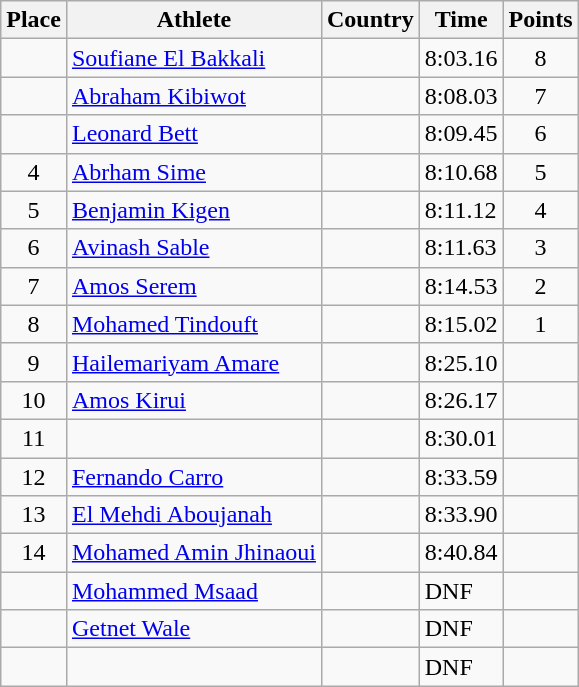<table class="wikitable">
<tr>
<th>Place</th>
<th>Athlete</th>
<th>Country</th>
<th>Time</th>
<th>Points</th>
</tr>
<tr>
<td align=center></td>
<td><a href='#'>Soufiane El Bakkali</a></td>
<td></td>
<td>8:03.16</td>
<td align=center>8</td>
</tr>
<tr>
<td align=center></td>
<td><a href='#'>Abraham Kibiwot</a></td>
<td></td>
<td>8:08.03</td>
<td align=center>7</td>
</tr>
<tr>
<td align=center></td>
<td><a href='#'>Leonard Bett</a></td>
<td></td>
<td>8:09.45</td>
<td align=center>6</td>
</tr>
<tr>
<td align=center>4</td>
<td><a href='#'>Abrham Sime</a></td>
<td></td>
<td>8:10.68</td>
<td align=center>5</td>
</tr>
<tr>
<td align=center>5</td>
<td><a href='#'>Benjamin Kigen</a></td>
<td></td>
<td>8:11.12</td>
<td align=center>4</td>
</tr>
<tr>
<td align=center>6</td>
<td><a href='#'>Avinash Sable</a></td>
<td></td>
<td>8:11.63</td>
<td align=center>3</td>
</tr>
<tr>
<td align=center>7</td>
<td><a href='#'>Amos Serem</a></td>
<td></td>
<td>8:14.53</td>
<td align=center>2</td>
</tr>
<tr>
<td align=center>8</td>
<td><a href='#'>Mohamed Tindouft</a></td>
<td></td>
<td>8:15.02</td>
<td align=center>1</td>
</tr>
<tr>
<td align=center>9</td>
<td><a href='#'>Hailemariyam Amare</a></td>
<td></td>
<td>8:25.10</td>
<td align=center></td>
</tr>
<tr>
<td align=center>10</td>
<td><a href='#'>Amos Kirui</a></td>
<td></td>
<td>8:26.17</td>
<td align=center></td>
</tr>
<tr>
<td align=center>11</td>
<td></td>
<td></td>
<td>8:30.01</td>
<td align=center></td>
</tr>
<tr>
<td align=center>12</td>
<td><a href='#'>Fernando Carro</a></td>
<td></td>
<td>8:33.59</td>
<td align=center></td>
</tr>
<tr>
<td align=center>13</td>
<td><a href='#'>El Mehdi Aboujanah</a></td>
<td></td>
<td>8:33.90</td>
<td align=center></td>
</tr>
<tr>
<td align=center>14</td>
<td><a href='#'>Mohamed Amin Jhinaoui</a></td>
<td></td>
<td>8:40.84</td>
<td align=center></td>
</tr>
<tr>
<td align=center></td>
<td><a href='#'>Mohammed Msaad</a></td>
<td></td>
<td>DNF</td>
<td align=center></td>
</tr>
<tr>
<td align=center></td>
<td><a href='#'>Getnet Wale</a></td>
<td></td>
<td>DNF</td>
<td align=center></td>
</tr>
<tr>
<td align=center></td>
<td></td>
<td></td>
<td>DNF</td>
<td align=center></td>
</tr>
</table>
